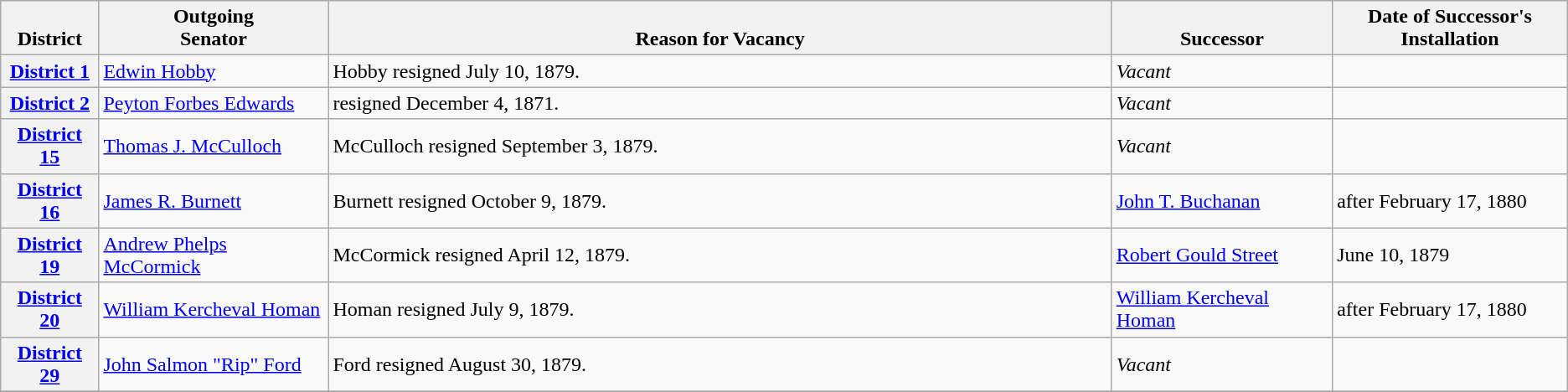<table class="wikitable">
<tr bgcolor="#cccccc" align="center" valign="bottom">
<th>District</th>
<th>Outgoing<br>Senator</th>
<th width="50%">Reason for Vacancy</th>
<th>Successor</th>
<th width="15%">Date of Successor's Installation</th>
</tr>
<tr>
<th><a href='#'>District 1</a></th>
<td><a href='#'>Edwin Hobby</a></td>
<td>Hobby resigned July 10, 1879.</td>
<td><em>Vacant</em></td>
<td></td>
</tr>
<tr>
<th><a href='#'>District 2</a></th>
<td><a href='#'>Peyton Forbes Edwards</a></td>
<td>resigned December 4, 1871.</td>
<td><em>Vacant</em></td>
<td></td>
</tr>
<tr>
<th><a href='#'>District 15</a></th>
<td><a href='#'>Thomas J. McCulloch</a></td>
<td>McCulloch resigned September 3, 1879.</td>
<td><em>Vacant</em></td>
<td></td>
</tr>
<tr>
<th><a href='#'>District 16</a></th>
<td><a href='#'>James R. Burnett</a></td>
<td>Burnett resigned October 9, 1879.</td>
<td><a href='#'>John T. Buchanan</a></td>
<td>after February 17, 1880</td>
</tr>
<tr>
<th><a href='#'>District 19</a></th>
<td><a href='#'>Andrew Phelps McCormick</a></td>
<td>McCormick resigned April 12, 1879.</td>
<td><a href='#'>Robert Gould Street</a></td>
<td>June 10, 1879</td>
</tr>
<tr>
<th><a href='#'>District 20</a></th>
<td><a href='#'>William Kercheval Homan</a></td>
<td>Homan resigned July 9, 1879.</td>
<td><a href='#'>William Kercheval Homan</a></td>
<td>after February 17, 1880</td>
</tr>
<tr>
<th><a href='#'>District 29</a></th>
<td><a href='#'>John Salmon "Rip" Ford</a></td>
<td>Ford resigned August 30, 1879.</td>
<td><em>Vacant</em></td>
<td></td>
</tr>
<tr>
</tr>
</table>
